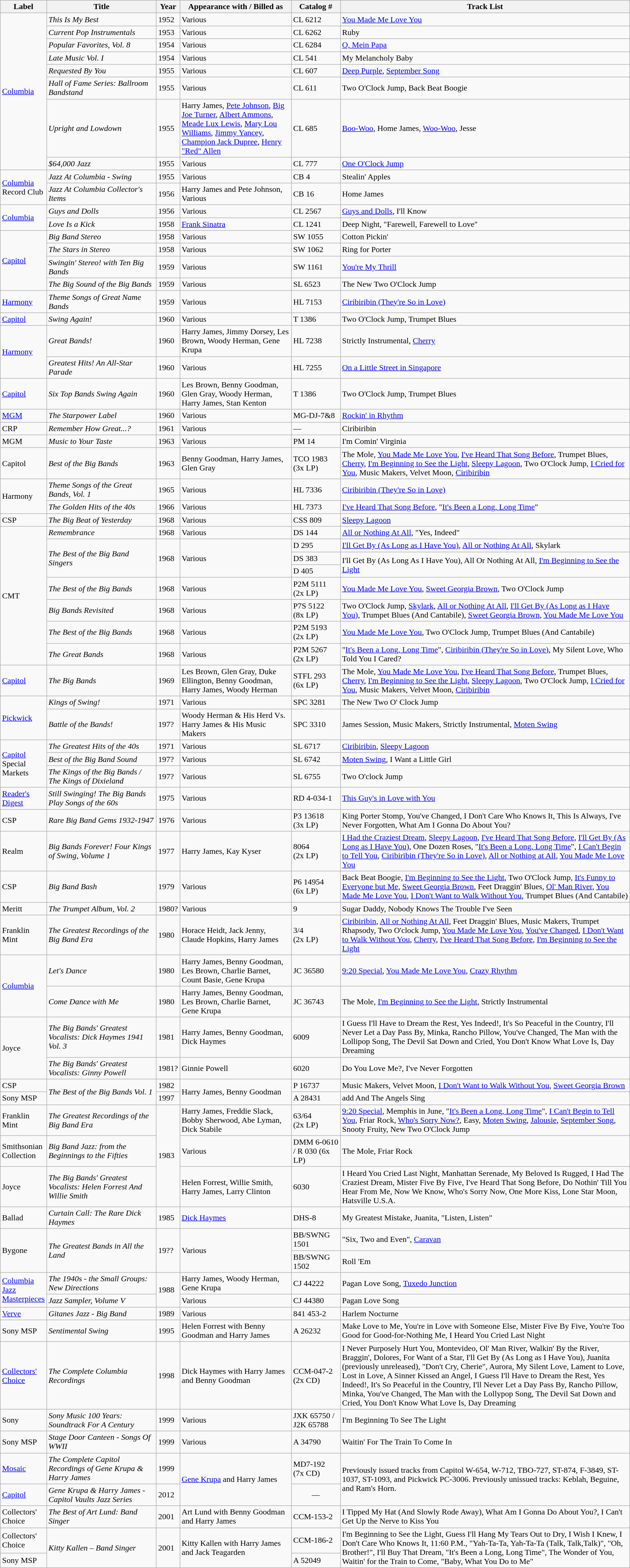<table class="wikitable sortable">
<tr>
<th scope="col" style="width: 65px;">Label</th>
<th scope="col" style="width: 210px;">Title</th>
<th scope="col" style="width: 30px;">Year</th>
<th>Appearance with / Billed as</th>
<th>Catalog #</th>
<th>Track List</th>
</tr>
<tr>
<td rowspan="8"><a href='#'>Columbia</a></td>
<td><em>This Is My Best</em></td>
<td>1952</td>
<td>Various</td>
<td>CL 6212</td>
<td><a href='#'>You Made Me Love You</a></td>
</tr>
<tr>
<td><em>Current Pop Instrumentals</em></td>
<td>1953</td>
<td>Various</td>
<td>CL 6262</td>
<td>Ruby</td>
</tr>
<tr>
<td><em>Popular Favorites, Vol. 8</em></td>
<td>1954</td>
<td>Various</td>
<td>CL 6284</td>
<td><a href='#'>O, Mein Papa</a></td>
</tr>
<tr>
<td><em>Late Music Vol. I</em></td>
<td>1954</td>
<td>Various</td>
<td>CL 541</td>
<td>My Melancholy Baby</td>
</tr>
<tr>
<td><em>Requested By You</em></td>
<td>1955</td>
<td>Various</td>
<td>CL 607</td>
<td><a href='#'>Deep Purple</a>, <a href='#'>September Song</a></td>
</tr>
<tr>
<td><em>Hall of Fame Series: Ballroom Bandstand</em></td>
<td>1955</td>
<td>Various</td>
<td>CL 611</td>
<td>Two O'Clock Jump, Back Beat Boogie</td>
</tr>
<tr>
<td><em>Upright and Lowdown</em></td>
<td>1955</td>
<td>Harry James, <a href='#'>Pete Johnson</a>, <a href='#'>Big Joe Turner</a>, <a href='#'>Albert Ammons</a>, <a href='#'>Meade Lux Lewis</a>, <a href='#'>Mary Lou Williams</a>, <a href='#'>Jimmy Yancey</a>, <a href='#'>Champion Jack Dupree</a>, <a href='#'>Henry "Red" Allen</a></td>
<td>CL 685</td>
<td><a href='#'>Boo-Woo</a>, Home James, <a href='#'>Woo-Woo</a>, Jesse</td>
</tr>
<tr>
<td><em>$64,000 Jazz</em></td>
<td>1955</td>
<td>Various</td>
<td>CL 777</td>
<td><a href='#'>One O'Clock Jump</a></td>
</tr>
<tr>
<td rowspan="2"><a href='#'>Columbia</a> Record Club</td>
<td><em>Jazz At Columbia - Swing</em></td>
<td>1955</td>
<td>Various</td>
<td>CB 4</td>
<td>Stealin' Apples</td>
</tr>
<tr>
<td><em>Jazz At Columbia Collector's Items</em></td>
<td>1956</td>
<td>Harry James and Pete Johnson, Various</td>
<td>CB 16</td>
<td>Home James</td>
</tr>
<tr>
<td rowspan="2"><a href='#'>Columbia</a></td>
<td><em>Guys and Dolls</em></td>
<td>1956</td>
<td>Various</td>
<td>CL 2567</td>
<td><a href='#'>Guys and Dolls</a>, I'll Know</td>
</tr>
<tr>
<td><em>Love Is a Kick</em></td>
<td>1958</td>
<td><a href='#'>Frank Sinatra</a></td>
<td>CL 1241</td>
<td>Deep Night, "Farewell, Farewell to Love"</td>
</tr>
<tr>
<td rowspan="4"><a href='#'>Capitol</a></td>
<td><em>Big Band Stereo</em></td>
<td>1958</td>
<td>Various</td>
<td>SW 1055</td>
<td>Cotton Pickin'</td>
</tr>
<tr>
<td><em>The Stars in Stereo</em></td>
<td>1958</td>
<td>Various</td>
<td>SW 1062</td>
<td>Ring for Porter</td>
</tr>
<tr>
<td><em>Swingin' Stereo! with Ten Big Bands</em></td>
<td>1959</td>
<td>Various</td>
<td>SW 1161</td>
<td><a href='#'>You're My Thrill</a></td>
</tr>
<tr>
<td><em>The Big Sound of the Big Bands</em></td>
<td>1959</td>
<td>Various</td>
<td>SL 6523</td>
<td>The New Two O'Clock Jump</td>
</tr>
<tr>
<td><a href='#'>Harmony</a></td>
<td><em>Theme Songs of Great Name Bands</em></td>
<td>1959</td>
<td>Various</td>
<td>HL 7153</td>
<td><a href='#'>Ciribiribin (They're So in Love)</a></td>
</tr>
<tr>
<td><a href='#'>Capitol</a></td>
<td><em>Swing Again!</em></td>
<td>1960</td>
<td>Various</td>
<td>T 1386</td>
<td>Two O'Clock Jump, Trumpet Blues</td>
</tr>
<tr>
<td rowspan="2"><a href='#'>Harmony</a></td>
<td><em>Great Bands!</em></td>
<td>1960</td>
<td>Harry James, Jimmy Dorsey, Les Brown, Woody Herman, Gene Krupa</td>
<td>HL 7238</td>
<td>Strictly Instrumental, <a href='#'>Cherry</a></td>
</tr>
<tr>
<td><em>Greatest Hits! An All-Star Parade</em></td>
<td>1960</td>
<td>Various</td>
<td>HL 7255</td>
<td><a href='#'>On a Little Street in Singapore</a></td>
</tr>
<tr>
<td><a href='#'>Capitol</a></td>
<td><em>Six Top Bands Swing Again</em></td>
<td>1960</td>
<td>Les Brown, Benny Goodman, Glen Gray, Woody Herman, Harry James, Stan Kenton</td>
<td>T 1386</td>
<td>Two O'Clock Jump, Trumpet Blues</td>
</tr>
<tr>
<td><a href='#'>MGM</a></td>
<td><em>The Starpower Label</em></td>
<td>1960</td>
<td>Various</td>
<td>MG-DJ-7&8</td>
<td><a href='#'>Rockin' in Rhythm</a></td>
</tr>
<tr>
<td>CRP</td>
<td><em>Remember How Great...?</em></td>
<td>1961</td>
<td>Various</td>
<td>—</td>
<td>Ciribiribin</td>
</tr>
<tr>
<td>MGM</td>
<td><em>Music to Your Taste</em></td>
<td>1963</td>
<td>Various</td>
<td>PM 14</td>
<td>I'm Comin' Virginia</td>
</tr>
<tr>
<td>Capitol</td>
<td><em>Best of the Big Bands</em></td>
<td>1963</td>
<td>Benny Goodman, Harry James, Glen Gray</td>
<td>TCO 1983<br>(3x LP)</td>
<td>The Mole, <a href='#'>You Made Me Love You</a>, <a href='#'>I've Heard That Song Before</a>, Trumpet Blues, <a href='#'>Cherry</a>, <a href='#'>I'm Beginning to See the Light</a>, <a href='#'>Sleepy Lagoon</a>, Two O'Clock Jump, <a href='#'>I Cried for You</a>, Music Makers, Velvet Moon, <a href='#'>Ciribiribin</a></td>
</tr>
<tr>
<td rowspan="2">Harmony</td>
<td><em>Theme Songs of the Great Bands, Vol. 1</em></td>
<td>1965</td>
<td>Various</td>
<td>HL 7336</td>
<td><a href='#'>Ciribiribin (They're So in Love)</a></td>
</tr>
<tr>
<td><em>The Golden Hits of the 40s</em></td>
<td>1966</td>
<td>Various</td>
<td>HL 7373</td>
<td><a href='#'>I've Heard That Song Before</a>, "<a href='#'>It's Been a Long, Long Time</a>"</td>
</tr>
<tr>
<td>CSP</td>
<td><em>The Big Beat of Yesterday</em></td>
<td>1968</td>
<td>Various</td>
<td>CSS 809</td>
<td><a href='#'>Sleepy Lagoon</a></td>
</tr>
<tr>
<td rowspan="8">CMT</td>
<td><em>Remembrance</em></td>
<td>1968</td>
<td>Various</td>
<td>DS 144</td>
<td><a href='#'>All or Nothing At All</a>, "Yes, Indeed"</td>
</tr>
<tr>
<td rowspan="3"><em>The Best of the Big Band Singers</em></td>
<td rowspan="3">1968</td>
<td rowspan="3">Various</td>
<td>D 295</td>
<td rowspan="1"><a href='#'>I'll Get By (As Long as I Have You)</a>, <a href='#'>All or Nothing At All</a>, Skylark</td>
</tr>
<tr>
<td>DS 383</td>
<td rowspan="2">I'll Get By (As Long As I Have You), All Or Nothing At All, <a href='#'>I'm Beginning to See the Light</a></td>
</tr>
<tr>
<td>D 405</td>
</tr>
<tr>
<td><em>The Best of the Big Bands</em></td>
<td>1968</td>
<td>Various</td>
<td>P2M 5111<br>(2x LP)</td>
<td><a href='#'>You Made Me Love You</a>, <a href='#'>Sweet Georgia Brown</a>, Two O'Clock Jump</td>
</tr>
<tr>
<td><em>Big Bands Revisited</em></td>
<td>1968</td>
<td>Various</td>
<td>P7S 5122<br>(8x LP)</td>
<td>Two O'Clock Jump, <a href='#'>Skylark</a>, <a href='#'>All or Nothing At All</a>, <a href='#'>I'll Get By (As Long as I Have You)</a>, Trumpet Blues (And Cantabile), <a href='#'>Sweet Georgia Brown</a>, <a href='#'>You Made Me Love You</a></td>
</tr>
<tr>
<td><em>The Best of the Big Bands</em></td>
<td>1968</td>
<td>Various</td>
<td>P2M 5193<br>(2x LP)</td>
<td><a href='#'>You Made Me Love You</a>, Two O'Clock Jump, Trumpet Blues (And Cantabile)</td>
</tr>
<tr>
<td><em>The Great Bands</em></td>
<td>1968</td>
<td>Various</td>
<td>P2M 5267<br>(2x LP)</td>
<td>"<a href='#'>It's Been a Long, Long Time</a>", <a href='#'>Ciribiribin (They're So in Love)</a>, My Silent Love, Who Told You I Cared?</td>
</tr>
<tr>
<td><a href='#'>Capitol</a></td>
<td><em>The Big Bands</em></td>
<td>1969</td>
<td>Les Brown, Glen Gray, Duke Ellington, Benny Goodman, Harry James, Woody Herman</td>
<td>STFL 293<br>(6x LP)</td>
<td>The Mole, <a href='#'>You Made Me Love You</a>, <a href='#'>I've Heard That Song Before</a>, Trumpet Blues, <a href='#'>Cherry</a>, <a href='#'>I'm Beginning to See the Light</a>, <a href='#'>Sleepy Lagoon</a>, Two O'Clock Jump, <a href='#'>I Cried for You</a>, Music Makers, Velvet Moon, <a href='#'>Ciribiribin</a></td>
</tr>
<tr>
<td rowspan="2"><a href='#'>Pickwick</a></td>
<td><em>Kings of Swing!</em></td>
<td>1971</td>
<td>Various</td>
<td>SPC 3281</td>
<td>The New Two O' Clock Jump</td>
</tr>
<tr>
<td><em>Battle of the Bands!</em></td>
<td>197?</td>
<td>Woody Herman & His Herd Vs. Harry James & His Music Makers</td>
<td>SPC 3310</td>
<td>James Session, Music Makers, Strictly Instrumental, <a href='#'>Moten Swing</a></td>
</tr>
<tr>
<td rowspan="3"><a href='#'>Capitol</a> Special Markets</td>
<td><em>The Greatest Hits of the 40s</em></td>
<td>1971</td>
<td>Various</td>
<td>SL 6717</td>
<td><a href='#'>Ciribiribin</a>, <a href='#'>Sleepy Lagoon</a></td>
</tr>
<tr>
<td><em>Best of the Big Band Sound</em></td>
<td>197?</td>
<td>Various</td>
<td>SL 6742</td>
<td><a href='#'>Moten Swing</a>, I Want a Little Girl</td>
</tr>
<tr>
<td><em>The Kings of the Big Bands / The Kings of Dixieland</em></td>
<td>197?</td>
<td>Various</td>
<td>SL 6755</td>
<td>Two O'clock Jump</td>
</tr>
<tr>
<td><a href='#'>Reader's Digest</a></td>
<td><em>Still Swinging! The Big Bands Play Songs of the 60s</em></td>
<td>1975</td>
<td>Various</td>
<td>RD 4-034-1</td>
<td><a href='#'>This Guy's in Love with You</a></td>
</tr>
<tr>
<td>CSP</td>
<td><em>Rare Big Band Gems 1932-1947</em></td>
<td>1976</td>
<td>Various</td>
<td>P3 13618<br>(3x LP)</td>
<td>King Porter Stomp, You've Changed, I Don't Care Who Knows It, This Is Always, I've Never Forgotten, What Am I Gonna Do About You?</td>
</tr>
<tr>
<td>Realm</td>
<td><em>Big Bands Forever! Four Kings of Swing, Volume 1</em></td>
<td>1977</td>
<td>Harry James, Kay Kyser</td>
<td>8064<br>(2x LP)</td>
<td><a href='#'>I Had the Craziest Dream</a>, <a href='#'>Sleepy Lagoon</a>, <a href='#'>I've Heard That Song Before</a>, <a href='#'>I'll Get By (As Long as I Have You)</a>, One Dozen Roses, "<a href='#'>It's Been a Long, Long Time</a>", <a href='#'>I Can't Begin to Tell You</a>, <a href='#'>Ciribiribin (They're So in Love)</a>, <a href='#'>All or Nothing at All</a>, <a href='#'>You Made Me Love You</a></td>
</tr>
<tr>
<td>CSP</td>
<td><em>Big Band Bash</em></td>
<td>1979</td>
<td>Various</td>
<td>P6 14954<br>(6x LP)</td>
<td>Back Beat Boogie, <a href='#'>I'm Beginning to See the Light</a>, Two O'Clock Jump, <a href='#'>It's Funny to Everyone but Me</a>, <a href='#'>Sweet Georgia Brown</a>, Feet Draggin' Blues, <a href='#'>Ol' Man River</a>, <a href='#'>You Made Me Love You</a>, <a href='#'>I Don't Want to Walk Without You</a>, Trumpet Blues (And Cantabile)</td>
</tr>
<tr>
<td>Meritt</td>
<td><em>The Trumpet Album, Vol. 2</em></td>
<td>1980?</td>
<td>Various</td>
<td>9</td>
<td>Sugar Daddy, Nobody Knows The Trouble I've Seen</td>
</tr>
<tr>
<td>Franklin Mint</td>
<td><em>The Greatest Recordings of the Big Band Era</em></td>
<td>1980</td>
<td>Horace Heidt, Jack Jenny, Claude Hopkins, Harry James</td>
<td>3/4<br>(2x LP)</td>
<td><a href='#'>Ciribiribin</a>, <a href='#'>All or Nothing At All</a>, Feet Draggin' Blues, Music Makers, Trumpet Rhapsody, Two O'clock Jump, <a href='#'>You Made Me Love You</a>, <a href='#'>You've Changed</a>, <a href='#'>I Don't Want to Walk Without You</a>, <a href='#'>Cherry</a>, <a href='#'>I've Heard That Song Before</a>, <a href='#'>I'm Beginning to See the Light</a></td>
</tr>
<tr>
<td rowspan="2"><a href='#'>Columbia</a></td>
<td><em>Let's Dance</em></td>
<td>1980</td>
<td>Harry James, Benny Goodman, Les Brown, Charlie Barnet, Count Basie, Gene Krupa</td>
<td>JC 36580</td>
<td><a href='#'>9:20 Special</a>, <a href='#'>You Made Me Love You</a>, <a href='#'>Crazy Rhythm</a></td>
</tr>
<tr>
<td><em>Come Dance with Me</em></td>
<td>1980</td>
<td>Harry James, Benny Goodman, Les Brown, Charlie Barnet, Gene Krupa</td>
<td>JC 36743</td>
<td>The Mole, <a href='#'>I'm Beginning to See the Light</a>, Strictly Instrumental</td>
</tr>
<tr>
<td rowspan="2">Joyce</td>
<td><em>The Big Bands' Greatest Vocalists: Dick Haymes 1941 Vol. 3</em></td>
<td>1981</td>
<td>Harry James, Benny Goodman, Dick Haymes</td>
<td>6009</td>
<td>I Guess I'll Have to Dream the Rest, Yes Indeed!, It's So Peaceful in the Country, I'll Never Let a Day Pass By, Minka, Rancho Pillow, You've Changed, The Man with the Lollipop Song, The Devil Sat Down and Cried, You Don't Know What Love Is, Day Dreaming</td>
</tr>
<tr>
<td><em>The Big Bands' Greatest Vocalists: Ginny Powell</em></td>
<td>1981?</td>
<td>Ginnie Powell</td>
<td>6020</td>
<td>Do You Love Me?, I've Never Forgotten</td>
</tr>
<tr>
<td>CSP</td>
<td rowspan=2><em>The Best of the Big Bands Vol. 1</em></td>
<td>1982</td>
<td rowspan=2>Harry James, Benny Goodman</td>
<td>P 16737</td>
<td>Music Makers, Velvet Moon, <a href='#'>I Don't Want to Walk Without You</a>, <a href='#'>Sweet Georgia Brown</a></td>
</tr>
<tr>
<td>Sony MSP</td>
<td>1997</td>
<td>A 28431</td>
<td>add And The Angels Sing</td>
</tr>
<tr>
<td>Franklin Mint</td>
<td><em>The Greatest Recordings of the Big Band Era</em></td>
<td rowspan=3>1983</td>
<td>Harry James, Freddie Slack, Bobby Sherwood, Abe Lyman, Dick Stabile</td>
<td>63/64<br>(2x LP)</td>
<td><a href='#'>9:20 Special</a>, Memphis in June, "<a href='#'>It's Been a Long, Long Time</a>", <a href='#'>I Can't Begin to Tell You</a>, Friar Rock, <a href='#'>Who's Sorry Now?</a>, Easy, <a href='#'>Moten Swing</a>, <a href='#'>Jalousie</a>, <a href='#'>September Song</a>, Snooty Fruity, New Two O'Clock Jump</td>
</tr>
<tr>
<td>Smithsonian Collection</td>
<td><em>Big Band Jazz: from the Beginnings to the Fifties</em></td>
<td>Various</td>
<td>DMM 6-0610 / R 030 (6x LP)</td>
<td>The Mole, Friar Rock</td>
</tr>
<tr>
<td>Joyce</td>
<td><em>The Big Bands' Greatest Vocalists: Helen Forrest And Willie Smith</em></td>
<td>Helen Forrest, Willie Smith, Harry James, Larry Clinton</td>
<td>6030</td>
<td>I Heard You Cried Last Night, Manhattan Serenade, My Beloved Is Rugged, I Had The Craziest Dream, Mister Five By Five, I've Heard That Song Before, Do Nothin' Till You Hear From Me, Now We Know, Who's Sorry Now, One More Kiss, Lone Star Moon, Hatsville U.S.A.</td>
</tr>
<tr>
<td>Ballad</td>
<td><em>Curtain Call: The Rare Dick Haymes</em></td>
<td>1985</td>
<td><a href='#'>Dick Haymes</a></td>
<td>DHS-8</td>
<td>My Greatest Mistake, Juanita, "Listen, Listen"</td>
</tr>
<tr>
<td rowspan=2>Bygone</td>
<td rowspan=2><em>The Greatest Bands in All the Land</em></td>
<td rowspan=2>19??</td>
<td rowspan=2>Various</td>
<td>BB/SWNG 1501</td>
<td>"Six, Two and Even", <a href='#'>Caravan</a></td>
</tr>
<tr>
<td>BB/SWNG 1502</td>
<td>Roll 'Em</td>
</tr>
<tr>
<td rowspan=2><a href='#'>Columbia Jazz Masterpieces</a></td>
<td><em>The 1940s - the Small Groups: New Directions</em></td>
<td rowspan=2>1988</td>
<td>Harry James, Woody Herman, Gene Krupa</td>
<td>CJ 44222</td>
<td>Pagan Love Song, <a href='#'>Tuxedo Junction</a></td>
</tr>
<tr>
<td><em>Jazz Sampler, Volume V</em></td>
<td>Various</td>
<td>CJ 44380</td>
<td>Pagan Love Song</td>
</tr>
<tr>
<td><a href='#'>Verve</a></td>
<td><em>Gitanes Jazz - Big Band</em></td>
<td>1989</td>
<td>Various</td>
<td>841 453-2</td>
<td>Harlem Nocturne</td>
</tr>
<tr>
<td>Sony MSP</td>
<td><em>Sentimental Swing</em></td>
<td>1995</td>
<td>Helen Forrest with Benny Goodman and Harry James</td>
<td>A 26232</td>
<td>Make Love to Me, You're in Love with Someone Else, Mister Five By Five, You're Too Good for Good-for-Nothing Me, I Heard You Cried Last Night</td>
</tr>
<tr>
<td><a href='#'>Collectors' Choice</a></td>
<td><em>The Complete Columbia Recordings</em></td>
<td>1998</td>
<td>Dick Haymes with Harry James and Benny Goodman</td>
<td>CCM-047-2<br>(2x CD)</td>
<td>I Never Purposely Hurt You, Montevideo, Ol' Man River, Walkin' By the River, Braggin', Dolores, For Want of a Star, I'll Get By (As Long as I Have You), Juanita (previously unreleased), "Don't Cry, Cherie", Aurora, My Silent Love, Lament to Love, Lost in Love, A Sinner Kissed an Angel, I Guess I'll Have to Dream the Rest, Yes Indeed!, It's So Peaceful in the Country, I'll Never Let a Day Pass By, Rancho Pillow, Minka, You've Changed, The Man with the Lollypop Song, The Devil Sat Down and Cried, You Don't Know What Love Is, Day Dreaming</td>
</tr>
<tr>
<td>Sony</td>
<td><em>Sony Music 100 Years: Soundtrack For A Century</em></td>
<td>1999</td>
<td>Various</td>
<td>JXK 65750 / J2K 65788</td>
<td>I'm Beginning To See The Light</td>
</tr>
<tr>
<td>Sony MSP</td>
<td><em>Stage Door Canteen - Songs Of WWII</em></td>
<td>1999</td>
<td>Various</td>
<td>A 34790</td>
<td>Waitin' For The Train To Come In</td>
</tr>
<tr>
<td><a href='#'>Mosaic</a></td>
<td><em>The Complete Capitol Recordings of Gene Krupa & Harry James</em></td>
<td>1999</td>
<td rowspan=2><a href='#'>Gene Krupa</a> and Harry James</td>
<td>MD7-192<br>(7x CD)</td>
<td rowspan=2>Previously issued tracks from Capitol W-654, W-712, TBO-727, ST-874, F-3849, ST-1037, ST-1093, and Pickwick PC-3006. Previously unissued tracks: Keblah, Beguine, and Ram's Horn.</td>
</tr>
<tr>
<td><a href='#'>Capitol</a></td>
<td><em>Gene Krupa & Harry James - Capitol Vaults Jazz Series</em></td>
<td>2012</td>
<td style="text-align: center;">—</td>
</tr>
<tr>
<td>Collectors' Choice</td>
<td><em>The Best of Art Lund: Band Singer</em></td>
<td>2001</td>
<td>Art Lund with Benny Goodman and Harry James</td>
<td>CCM-153-2</td>
<td>I Tipped My Hat (And Slowly Rode Away), What Am I Gonna Do About You?, I Can't Get Up the Nerve to Kiss You</td>
</tr>
<tr>
<td>Collectors' Choice</td>
<td rowspan=2><em>Kitty Kallen – Band Singer</em></td>
<td rowspan=2>2001</td>
<td rowspan=2>Kitty Kallen with Harry James and Jack Teagarden</td>
<td>CCM-186-2</td>
<td rowspan=2>I'm Beginning to See the Light, Guess I'll Hang My Tears Out to Dry, I Wish I Knew, I Don't Care Who Knows It, 11:60 P.M., "Yah-Ta-Ta, Yah-Ta-Ta (Talk, Talk,Talk)", "Oh, Brother!", I'll Buy That Dream, "It's Been a Long, Long Time", The Wonder of You, Waitin' for the Train to Come, "Baby, What You Do to Me"</td>
</tr>
<tr>
<td>Sony MSP</td>
<td>A 52049</td>
</tr>
</table>
